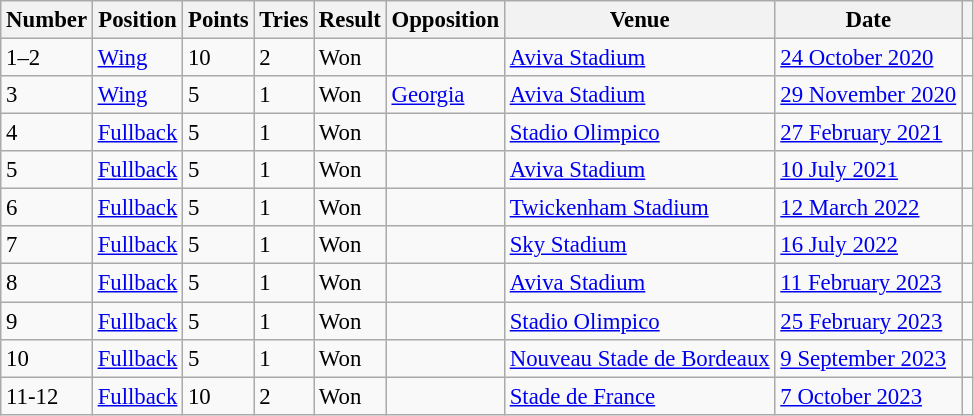<table class="wikitable sortable" style="font-size: 95%;">
<tr>
<th>Number</th>
<th>Position</th>
<th>Points</th>
<th>Tries</th>
<th>Result</th>
<th>Opposition</th>
<th>Venue</th>
<th>Date</th>
<th class="unsortable"></th>
</tr>
<tr>
<td>1–2</td>
<td><a href='#'>Wing</a></td>
<td>10</td>
<td>2</td>
<td>Won</td>
<td></td>
<td><a href='#'>Aviva Stadium</a></td>
<td><a href='#'>24 October 2020</a></td>
<td></td>
</tr>
<tr>
<td>3</td>
<td><a href='#'>Wing</a></td>
<td>5</td>
<td>1</td>
<td>Won</td>
<td><a href='#'>Georgia</a></td>
<td><a href='#'>Aviva Stadium</a></td>
<td><a href='#'>29 November 2020</a></td>
<td></td>
</tr>
<tr>
<td>4</td>
<td><a href='#'>Fullback</a></td>
<td>5</td>
<td>1</td>
<td>Won</td>
<td></td>
<td><a href='#'>Stadio Olimpico</a></td>
<td><a href='#'>27 February 2021</a></td>
<td></td>
</tr>
<tr>
<td>5</td>
<td><a href='#'>Fullback</a></td>
<td>5</td>
<td>1</td>
<td>Won</td>
<td></td>
<td><a href='#'>Aviva Stadium</a></td>
<td><a href='#'>10 July 2021</a></td>
<td></td>
</tr>
<tr>
<td>6</td>
<td><a href='#'>Fullback</a></td>
<td>5</td>
<td>1</td>
<td>Won</td>
<td></td>
<td><a href='#'>Twickenham Stadium</a></td>
<td><a href='#'>12 March 2022</a></td>
<td></td>
</tr>
<tr>
<td>7</td>
<td><a href='#'>Fullback</a></td>
<td>5</td>
<td>1</td>
<td>Won</td>
<td></td>
<td><a href='#'>Sky Stadium</a></td>
<td><a href='#'>16 July 2022</a></td>
<td></td>
</tr>
<tr>
<td>8</td>
<td><a href='#'>Fullback</a></td>
<td>5</td>
<td>1</td>
<td>Won</td>
<td></td>
<td><a href='#'>Aviva Stadium</a></td>
<td><a href='#'>11 February 2023</a></td>
<td></td>
</tr>
<tr>
<td>9</td>
<td><a href='#'>Fullback</a></td>
<td>5</td>
<td>1</td>
<td>Won</td>
<td></td>
<td><a href='#'>Stadio Olimpico</a></td>
<td><a href='#'>25 February 2023</a></td>
<td></td>
</tr>
<tr>
<td>10</td>
<td><a href='#'>Fullback</a></td>
<td>5</td>
<td>1</td>
<td>Won</td>
<td></td>
<td><a href='#'>Nouveau Stade de Bordeaux</a></td>
<td><a href='#'>9 September 2023</a></td>
<td></td>
</tr>
<tr>
<td>11-12</td>
<td><a href='#'>Fullback</a></td>
<td>10</td>
<td>2</td>
<td>Won</td>
<td></td>
<td><a href='#'>Stade de France</a></td>
<td><a href='#'>7 October 2023</a></td>
<td></td>
</tr>
</table>
